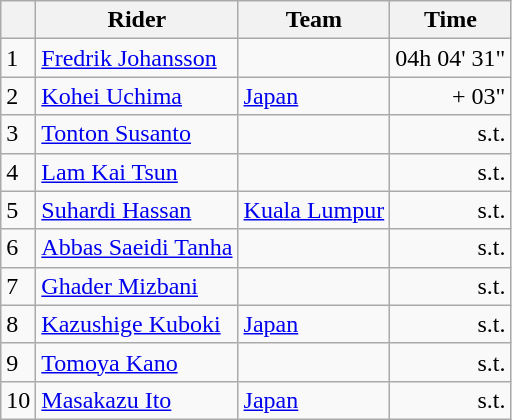<table class=wikitable>
<tr>
<th></th>
<th>Rider</th>
<th>Team</th>
<th>Time</th>
</tr>
<tr>
<td>1</td>
<td> <a href='#'>Fredrik Johansson</a></td>
<td></td>
<td align=right>04h 04' 31"</td>
</tr>
<tr>
<td>2</td>
<td> <a href='#'>Kohei Uchima</a></td>
<td><a href='#'>Japan</a></td>
<td align=right>+ 03"</td>
</tr>
<tr>
<td>3</td>
<td> <a href='#'>Tonton Susanto</a> </td>
<td></td>
<td align=right>s.t.</td>
</tr>
<tr>
<td>4</td>
<td> <a href='#'>Lam Kai Tsun</a></td>
<td></td>
<td align=right>s.t.</td>
</tr>
<tr>
<td>5</td>
<td> <a href='#'>Suhardi Hassan</a> </td>
<td><a href='#'>Kuala Lumpur</a></td>
<td align=right>s.t.</td>
</tr>
<tr>
<td>6</td>
<td> <a href='#'>Abbas Saeidi Tanha</a></td>
<td></td>
<td align=right>s.t.</td>
</tr>
<tr>
<td>7</td>
<td> <a href='#'>Ghader Mizbani</a></td>
<td></td>
<td align=right>s.t.</td>
</tr>
<tr>
<td>8</td>
<td> <a href='#'>Kazushige Kuboki</a></td>
<td><a href='#'>Japan</a></td>
<td align=right>s.t.</td>
</tr>
<tr>
<td>9</td>
<td> <a href='#'>Tomoya Kano</a></td>
<td></td>
<td align=right>s.t.</td>
</tr>
<tr>
<td>10</td>
<td> <a href='#'>Masakazu Ito</a></td>
<td><a href='#'>Japan</a></td>
<td align=right>s.t.</td>
</tr>
</table>
